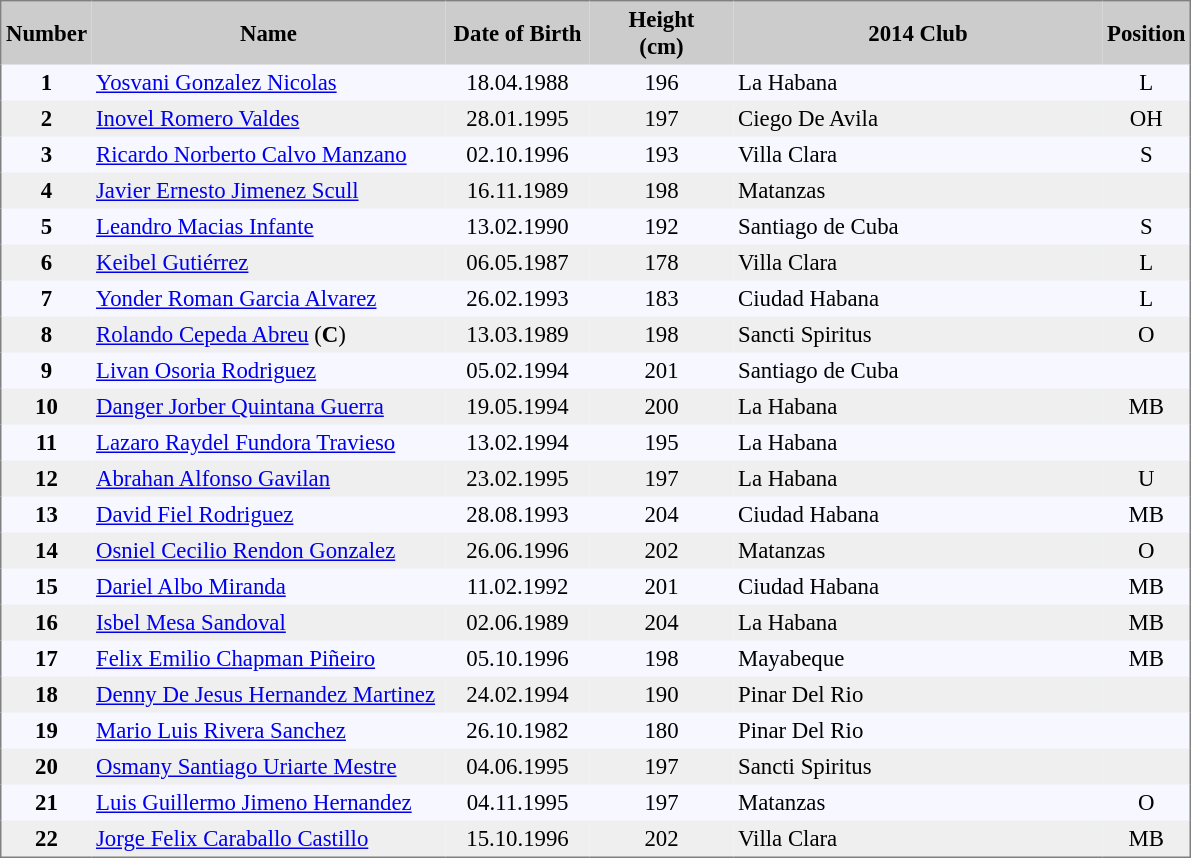<table cellpadding="3" style="background: #f7f8ff; font-size: 95%; border: 1px solid gray; border-collapse: collapse;">
<tr style="background:#ccc;">
<th style="width: 10px;"><strong>Number</strong></th>
<th style="width: 230px;"><strong>Name</strong></th>
<th style="width: 90px;"><strong>Date of Birth</strong></th>
<th style="width: 90px;"><strong>Height<br>(cm)</strong></th>
<th style="width: 240px;"><strong>2014 Club</strong></th>
<th style="width: 50px;"><strong>Position</strong></th>
</tr>
<tr>
<td style="text-align:center;"><strong>1</strong></td>
<td><a href='#'>Yosvani Gonzalez Nicolas</a></td>
<td style="text-align:center;">18.04.1988</td>
<td style="text-align:center;">196</td>
<td> La Habana</td>
<td style="text-align:center;">L</td>
</tr>
<tr style="background: #efefef;">
<td style="text-align:center;"><strong>2</strong></td>
<td><a href='#'>Inovel Romero Valdes</a></td>
<td style="text-align:center;">28.01.1995</td>
<td style="text-align:center;">197</td>
<td> Ciego De Avila</td>
<td style="text-align:center;">OH</td>
</tr>
<tr>
<td style="text-align:center;"><strong>3</strong></td>
<td><a href='#'>Ricardo Norberto Calvo Manzano</a></td>
<td style="text-align:center;">02.10.1996</td>
<td style="text-align:center;">193</td>
<td> Villa Clara</td>
<td style="text-align:center;">S</td>
</tr>
<tr style="background: #efefef;">
<td style="text-align:center;"><strong>4</strong></td>
<td><a href='#'>Javier Ernesto Jimenez Scull</a></td>
<td style="text-align:center;">16.11.1989</td>
<td style="text-align:center;">198</td>
<td> Matanzas</td>
<td style="text-align:center;"></td>
</tr>
<tr>
<td style="text-align:center;"><strong>5</strong></td>
<td><a href='#'>Leandro Macias Infante</a></td>
<td style="text-align:center;">13.02.1990</td>
<td style="text-align:center;">192</td>
<td> Santiago de Cuba</td>
<td style="text-align:center;">S</td>
</tr>
<tr style="background: #efefef;">
<td style="text-align:center;"><strong>6</strong></td>
<td><a href='#'>Keibel Gutiérrez</a></td>
<td style="text-align:center;">06.05.1987</td>
<td style="text-align:center;">178</td>
<td> Villa Clara</td>
<td style="text-align:center;">L</td>
</tr>
<tr>
<td style="text-align:center;"><strong>7</strong></td>
<td><a href='#'>Yonder Roman Garcia Alvarez</a></td>
<td style="text-align:center;">26.02.1993</td>
<td style="text-align:center;">183</td>
<td> Ciudad Habana</td>
<td style="text-align:center;">L</td>
</tr>
<tr style="background: #efefef;">
<td style="text-align:center;"><strong>8</strong></td>
<td><a href='#'>Rolando Cepeda Abreu</a> (<strong>C</strong>)</td>
<td style="text-align:center;">13.03.1989</td>
<td style="text-align:center;">198</td>
<td> Sancti Spiritus</td>
<td style="text-align:center;">O</td>
</tr>
<tr>
<td style="text-align:center;"><strong>9</strong></td>
<td><a href='#'>Livan Osoria Rodriguez</a></td>
<td style="text-align:center;">05.02.1994</td>
<td style="text-align:center;">201</td>
<td> Santiago de Cuba</td>
<td style="text-align:center;"></td>
</tr>
<tr style="background: #efefef;">
<td style="text-align:center;"><strong>10</strong></td>
<td><a href='#'>Danger Jorber Quintana Guerra</a></td>
<td style="text-align:center;">19.05.1994</td>
<td style="text-align:center;">200</td>
<td> La Habana</td>
<td style="text-align:center;">MB</td>
</tr>
<tr>
<td style="text-align:center;"><strong>11</strong></td>
<td><a href='#'>Lazaro Raydel Fundora Travieso</a></td>
<td style="text-align:center;">13.02.1994</td>
<td style="text-align:center;">195</td>
<td> La Habana</td>
<td style="text-align:center;"></td>
</tr>
<tr style="background: #efefef;">
<td style="text-align:center;"><strong>12</strong></td>
<td><a href='#'>Abrahan Alfonso Gavilan</a></td>
<td style="text-align:center;">23.02.1995</td>
<td style="text-align:center;">197</td>
<td> La Habana</td>
<td style="text-align:center;">U</td>
</tr>
<tr>
<td style="text-align:center;"><strong>13</strong></td>
<td><a href='#'>David Fiel Rodriguez</a></td>
<td style="text-align:center;">28.08.1993</td>
<td style="text-align:center;">204</td>
<td> Ciudad Habana</td>
<td style="text-align:center;">MB</td>
</tr>
<tr style="background: #efefef;">
<td style="text-align:center;"><strong>14</strong></td>
<td><a href='#'>Osniel Cecilio Rendon Gonzalez</a></td>
<td style="text-align:center;">26.06.1996</td>
<td style="text-align:center;">202</td>
<td> Matanzas</td>
<td style="text-align:center;">O</td>
</tr>
<tr>
<td style="text-align:center;"><strong>15</strong></td>
<td><a href='#'>Dariel Albo Miranda</a></td>
<td style="text-align:center;">11.02.1992</td>
<td style="text-align:center;">201</td>
<td> Ciudad Habana</td>
<td style="text-align:center;">MB</td>
</tr>
<tr style="background: #efefef;">
<td style="text-align:center;"><strong>16</strong></td>
<td><a href='#'>Isbel Mesa Sandoval</a></td>
<td style="text-align:center;">02.06.1989</td>
<td style="text-align:center;">204</td>
<td> La Habana</td>
<td style="text-align:center;">MB</td>
</tr>
<tr>
<td style="text-align:center;"><strong>17</strong></td>
<td><a href='#'>Felix Emilio Chapman Piñeiro</a></td>
<td style="text-align:center;">05.10.1996</td>
<td style="text-align:center;">198</td>
<td> Mayabeque</td>
<td style="text-align:center;">MB</td>
</tr>
<tr style="background: #efefef;">
<td style="text-align:center;"><strong>18</strong></td>
<td><a href='#'>Denny De Jesus Hernandez Martinez</a></td>
<td style="text-align:center;">24.02.1994</td>
<td style="text-align:center;">190</td>
<td> Pinar Del Rio</td>
<td style="text-align:center;"></td>
</tr>
<tr>
<td style="text-align:center;"><strong>19</strong></td>
<td><a href='#'>Mario Luis Rivera Sanchez</a></td>
<td style="text-align:center;">26.10.1982</td>
<td style="text-align:center;">180</td>
<td> Pinar Del Rio</td>
<td style="text-align:center;"></td>
</tr>
<tr style="background: #efefef;">
<td style="text-align:center;"><strong>20</strong></td>
<td><a href='#'>Osmany Santiago Uriarte Mestre</a></td>
<td style="text-align:center;">04.06.1995</td>
<td style="text-align:center;">197</td>
<td> Sancti Spiritus</td>
<td style="text-align:center;"></td>
</tr>
<tr>
<td style="text-align:center;"><strong>21</strong></td>
<td><a href='#'>Luis Guillermo Jimeno Hernandez</a></td>
<td style="text-align:center;">04.11.1995</td>
<td style="text-align:center;">197</td>
<td> Matanzas</td>
<td style="text-align:center;">O</td>
</tr>
<tr style="background: #efefef;">
<td style="text-align:center;"><strong>22</strong></td>
<td><a href='#'>Jorge Felix Caraballo Castillo</a></td>
<td style="text-align:center;">15.10.1996</td>
<td style="text-align:center;">202</td>
<td> Villa Clara</td>
<td style="text-align:center;">MB</td>
</tr>
</table>
